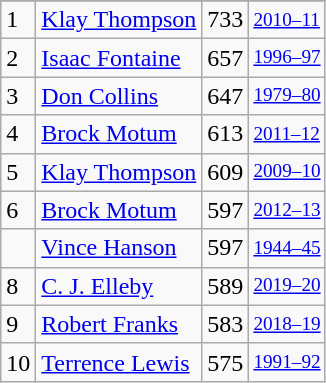<table class="wikitable">
<tr>
</tr>
<tr>
<td>1</td>
<td><a href='#'>Klay Thompson</a></td>
<td>733</td>
<td style="font-size:80%;"><a href='#'>2010–11</a></td>
</tr>
<tr>
<td>2</td>
<td><a href='#'>Isaac Fontaine</a></td>
<td>657</td>
<td style="font-size:80%;"><a href='#'>1996–97</a></td>
</tr>
<tr>
<td>3</td>
<td><a href='#'>Don Collins</a></td>
<td>647</td>
<td style="font-size:80%;"><a href='#'>1979–80</a></td>
</tr>
<tr>
<td>4</td>
<td><a href='#'>Brock Motum</a></td>
<td>613</td>
<td style="font-size:80%;"><a href='#'>2011–12</a></td>
</tr>
<tr>
<td>5</td>
<td><a href='#'>Klay Thompson</a></td>
<td>609</td>
<td style="font-size:80%;"><a href='#'>2009–10</a></td>
</tr>
<tr>
<td>6</td>
<td><a href='#'>Brock Motum</a></td>
<td>597</td>
<td style="font-size:80%;"><a href='#'>2012–13</a></td>
</tr>
<tr>
<td></td>
<td><a href='#'>Vince Hanson</a></td>
<td>597</td>
<td style="font-size:80%;"><a href='#'>1944–45</a></td>
</tr>
<tr>
<td>8</td>
<td><a href='#'>C. J. Elleby</a></td>
<td>589</td>
<td style="font-size:80%;"><a href='#'>2019–20</a></td>
</tr>
<tr>
<td>9</td>
<td><a href='#'>Robert Franks</a></td>
<td>583</td>
<td style="font-size:80%;"><a href='#'>2018–19</a></td>
</tr>
<tr>
<td>10</td>
<td><a href='#'>Terrence Lewis</a></td>
<td>575</td>
<td style="font-size:80%;"><a href='#'>1991–92</a></td>
</tr>
</table>
